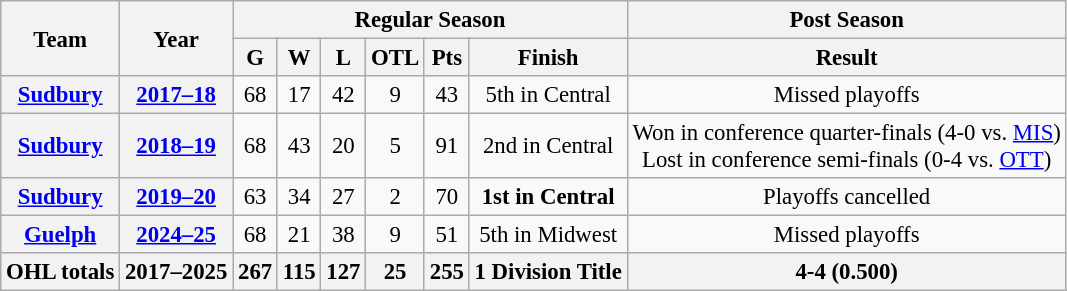<table class="wikitable" style="font-size: 95%; text-align:center;">
<tr>
<th rowspan="2">Team</th>
<th rowspan="2">Year</th>
<th colspan="6">Regular Season</th>
<th colspan="1">Post Season</th>
</tr>
<tr>
<th>G</th>
<th>W</th>
<th>L</th>
<th>OTL</th>
<th>Pts</th>
<th>Finish</th>
<th>Result</th>
</tr>
<tr>
<th><a href='#'>Sudbury</a></th>
<th><a href='#'>2017–18</a></th>
<td>68</td>
<td>17</td>
<td>42</td>
<td>9</td>
<td>43</td>
<td>5th in Central</td>
<td>Missed playoffs</td>
</tr>
<tr>
<th><a href='#'>Sudbury</a></th>
<th><a href='#'>2018–19</a></th>
<td>68</td>
<td>43</td>
<td>20</td>
<td>5</td>
<td>91</td>
<td>2nd in Central</td>
<td>Won in conference quarter-finals (4-0 vs. <a href='#'>MIS</a>) <br> Lost in conference semi-finals (0-4 vs. <a href='#'>OTT</a>)</td>
</tr>
<tr>
<th><a href='#'>Sudbury</a></th>
<th><a href='#'>2019–20</a></th>
<td>63</td>
<td>34</td>
<td>27</td>
<td>2</td>
<td>70</td>
<td><strong>1st in Central</strong></td>
<td>Playoffs cancelled</td>
</tr>
<tr>
<th><a href='#'>Guelph</a></th>
<th><a href='#'>2024–25</a></th>
<td>68</td>
<td>21</td>
<td>38</td>
<td>9</td>
<td>51</td>
<td>5th in Midwest</td>
<td>Missed playoffs</td>
</tr>
<tr align="centre" bgcolor="#dddddd">
<th>OHL totals</th>
<th>2017–2025</th>
<th>267</th>
<th>115</th>
<th>127</th>
<th>25</th>
<th>255</th>
<th>1 Division Title</th>
<th>4-4 (0.500)</th>
</tr>
</table>
